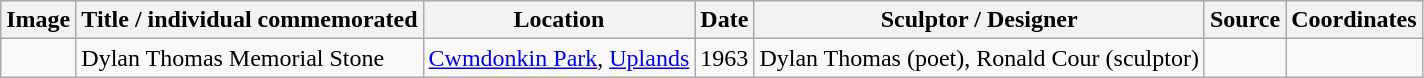<table class="wikitable sortable">
<tr>
<th class="unsortable">Image</th>
<th>Title / individual commemorated</th>
<th>Location</th>
<th>Date</th>
<th>Sculptor / Designer</th>
<th class="unsortable">Source</th>
<th>Coordinates</th>
</tr>
<tr>
<td></td>
<td>Dylan Thomas Memorial Stone</td>
<td><a href='#'>Cwmdonkin Park</a>, <a href='#'>Uplands</a></td>
<td>1963</td>
<td>Dylan Thomas (poet), Ronald Cour (sculptor)</td>
<td></td>
<td></td>
</tr>
</table>
